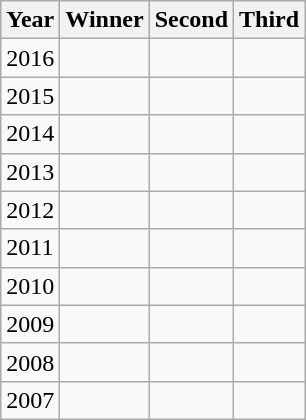<table class="wikitable">
<tr>
<th>Year</th>
<th>Winner</th>
<th>Second</th>
<th>Third</th>
</tr>
<tr>
<td>2016</td>
<td></td>
<td></td>
<td></td>
</tr>
<tr>
<td>2015</td>
<td></td>
<td></td>
<td></td>
</tr>
<tr>
<td>2014</td>
<td></td>
<td></td>
<td></td>
</tr>
<tr>
<td>2013</td>
<td></td>
<td></td>
<td></td>
</tr>
<tr>
<td>2012</td>
<td></td>
<td></td>
<td></td>
</tr>
<tr>
<td>2011</td>
<td></td>
<td></td>
<td></td>
</tr>
<tr>
<td>2010</td>
<td></td>
<td></td>
<td></td>
</tr>
<tr>
<td>2009</td>
<td></td>
<td></td>
<td></td>
</tr>
<tr>
<td>2008</td>
<td></td>
<td></td>
<td></td>
</tr>
<tr>
<td>2007</td>
<td></td>
<td></td>
<td></td>
</tr>
</table>
